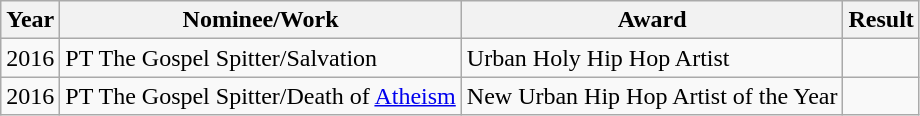<table class="wikitable">
<tr>
<th>Year</th>
<th>Nominee/Work</th>
<th>Award</th>
<th>Result</th>
</tr>
<tr>
<td>2016</td>
<td>PT The Gospel Spitter/Salvation</td>
<td>Urban Holy Hip Hop Artist</td>
<td></td>
</tr>
<tr>
<td>2016</td>
<td>PT The Gospel Spitter/Death of <a href='#'>Atheism</a></td>
<td>New Urban Hip Hop Artist of the Year</td>
<td></td>
</tr>
</table>
